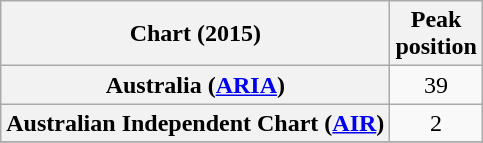<table class="wikitable sortable plainrowheaders" style="text-align:center">
<tr>
<th>Chart (2015)</th>
<th>Peak<br>position</th>
</tr>
<tr>
<th scope="row">Australia (<a href='#'>ARIA</a>) </th>
<td>39</td>
</tr>
<tr>
<th scope="row">Australian Independent Chart (<a href='#'>AIR</a>) </th>
<td>2</td>
</tr>
<tr>
</tr>
</table>
